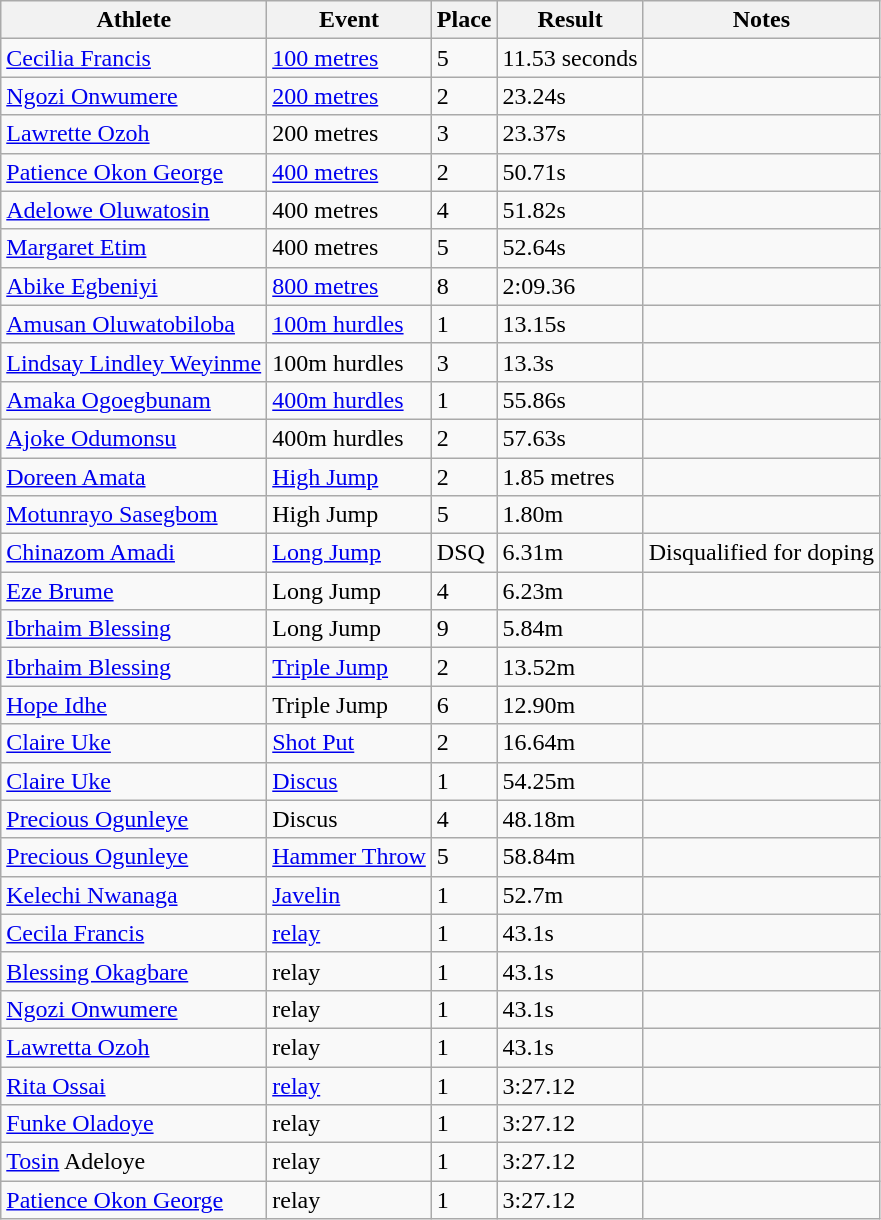<table class="wikitable sortable">
<tr>
<th>Athlete</th>
<th>Event</th>
<th>Place</th>
<th>Result</th>
<th>Notes</th>
</tr>
<tr>
<td><a href='#'>Cecilia Francis</a></td>
<td><a href='#'>100 metres</a></td>
<td>5</td>
<td>11.53 seconds</td>
<td></td>
</tr>
<tr>
<td><a href='#'>Ngozi Onwumere</a></td>
<td><a href='#'>200 metres</a></td>
<td>2</td>
<td>23.24s</td>
<td></td>
</tr>
<tr>
<td><a href='#'>Lawrette Ozoh</a></td>
<td>200 metres</td>
<td>3</td>
<td>23.37s</td>
<td></td>
</tr>
<tr>
<td><a href='#'>Patience Okon George</a></td>
<td><a href='#'>400 metres</a></td>
<td>2</td>
<td>50.71s</td>
<td></td>
</tr>
<tr>
<td><a href='#'>Adelowe Oluwatosin</a></td>
<td>400 metres</td>
<td>4</td>
<td>51.82s</td>
<td></td>
</tr>
<tr>
<td><a href='#'>Margaret Etim</a></td>
<td>400 metres</td>
<td>5</td>
<td>52.64s</td>
<td></td>
</tr>
<tr>
<td><a href='#'>Abike Egbeniyi</a></td>
<td><a href='#'>800 metres</a></td>
<td>8</td>
<td>2:09.36</td>
<td></td>
</tr>
<tr>
<td><a href='#'>Amusan Oluwatobiloba</a></td>
<td><a href='#'>100m hurdles</a></td>
<td>1</td>
<td>13.15s</td>
<td></td>
</tr>
<tr>
<td><a href='#'>Lindsay Lindley Weyinme</a></td>
<td>100m hurdles</td>
<td>3</td>
<td>13.3s</td>
<td></td>
</tr>
<tr>
<td><a href='#'>Amaka Ogoegbunam</a></td>
<td><a href='#'>400m hurdles</a></td>
<td>1</td>
<td>55.86s</td>
<td></td>
</tr>
<tr>
<td><a href='#'>Ajoke Odumonsu</a></td>
<td>400m hurdles</td>
<td>2</td>
<td>57.63s</td>
<td></td>
</tr>
<tr>
<td><a href='#'>Doreen Amata</a></td>
<td><a href='#'>High Jump</a></td>
<td>2</td>
<td>1.85 metres</td>
<td></td>
</tr>
<tr>
<td><a href='#'>Motunrayo Sasegbom</a></td>
<td>High Jump</td>
<td>5</td>
<td>1.80m</td>
<td></td>
</tr>
<tr>
<td><a href='#'>Chinazom Amadi</a></td>
<td><a href='#'>Long Jump</a></td>
<td>DSQ</td>
<td>6.31m</td>
<td>Disqualified for doping</td>
</tr>
<tr>
<td><a href='#'>Eze Brume</a></td>
<td>Long Jump</td>
<td>4</td>
<td>6.23m</td>
<td></td>
</tr>
<tr>
<td><a href='#'>Ibrhaim Blessing</a></td>
<td>Long Jump</td>
<td>9</td>
<td>5.84m</td>
<td></td>
</tr>
<tr>
<td><a href='#'>Ibrhaim Blessing</a></td>
<td><a href='#'>Triple Jump</a></td>
<td>2</td>
<td>13.52m</td>
<td></td>
</tr>
<tr>
<td><a href='#'>Hope Idhe</a></td>
<td>Triple Jump</td>
<td>6</td>
<td>12.90m</td>
<td></td>
</tr>
<tr>
<td><a href='#'>Claire Uke</a></td>
<td><a href='#'>Shot Put</a></td>
<td>2</td>
<td>16.64m</td>
<td></td>
</tr>
<tr>
<td><a href='#'>Claire Uke</a></td>
<td><a href='#'>Discus</a></td>
<td>1</td>
<td>54.25m</td>
<td></td>
</tr>
<tr>
<td><a href='#'>Precious Ogunleye</a></td>
<td>Discus</td>
<td>4</td>
<td>48.18m</td>
<td></td>
</tr>
<tr>
<td><a href='#'>Precious Ogunleye</a></td>
<td><a href='#'>Hammer Throw</a></td>
<td>5</td>
<td>58.84m</td>
<td></td>
</tr>
<tr>
<td><a href='#'>Kelechi Nwanaga</a></td>
<td><a href='#'>Javelin</a></td>
<td>1</td>
<td>52.7m</td>
<td></td>
</tr>
<tr>
<td><a href='#'>Cecila Francis</a></td>
<td><a href='#'> relay</a></td>
<td>1</td>
<td>43.1s</td>
<td></td>
</tr>
<tr>
<td><a href='#'>Blessing Okagbare</a></td>
<td> relay</td>
<td>1</td>
<td>43.1s</td>
<td></td>
</tr>
<tr>
<td><a href='#'>Ngozi Onwumere</a></td>
<td> relay</td>
<td>1</td>
<td>43.1s</td>
<td></td>
</tr>
<tr>
<td><a href='#'>Lawretta Ozoh</a></td>
<td> relay</td>
<td>1</td>
<td>43.1s</td>
<td></td>
</tr>
<tr>
<td><a href='#'>Rita Ossai</a></td>
<td><a href='#'> relay</a></td>
<td>1</td>
<td>3:27.12</td>
<td></td>
</tr>
<tr>
<td><a href='#'>Funke Oladoye</a></td>
<td> relay</td>
<td>1</td>
<td>3:27.12</td>
<td></td>
</tr>
<tr>
<td><a href='#'>Tosin</a> Adeloye</td>
<td> relay</td>
<td>1</td>
<td>3:27.12</td>
<td></td>
</tr>
<tr>
<td><a href='#'>Patience Okon George</a></td>
<td> relay</td>
<td>1</td>
<td>3:27.12</td>
<td></td>
</tr>
</table>
